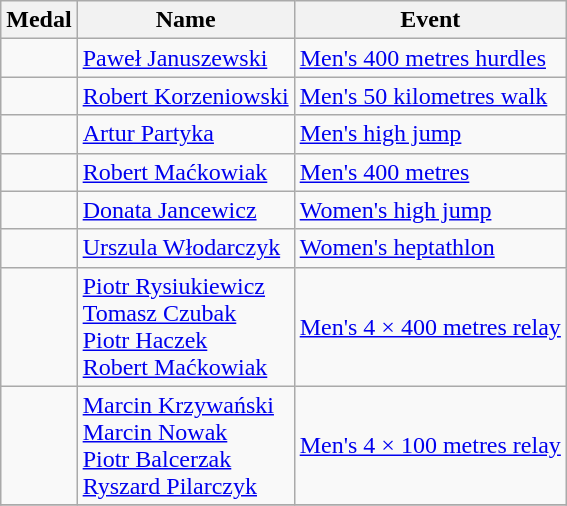<table class="wikitable sortable" style="font-size:100%">
<tr>
<th>Medal</th>
<th>Name</th>
<th>Event</th>
</tr>
<tr>
<td></td>
<td><a href='#'>Paweł Januszewski</a></td>
<td><a href='#'>Men's 400 metres hurdles</a></td>
</tr>
<tr>
<td></td>
<td><a href='#'>Robert Korzeniowski</a></td>
<td><a href='#'>Men's 50 kilometres walk</a></td>
</tr>
<tr>
<td></td>
<td><a href='#'>Artur Partyka</a></td>
<td><a href='#'>Men's high jump</a></td>
</tr>
<tr>
<td></td>
<td><a href='#'>Robert Maćkowiak</a></td>
<td><a href='#'>Men's 400 metres</a></td>
</tr>
<tr>
<td></td>
<td><a href='#'>Donata Jancewicz</a></td>
<td><a href='#'>Women's high jump</a></td>
</tr>
<tr>
<td></td>
<td><a href='#'>Urszula Włodarczyk</a></td>
<td><a href='#'>Women's heptathlon</a></td>
</tr>
<tr>
<td></td>
<td><a href='#'>Piotr Rysiukiewicz</a><br><a href='#'>Tomasz Czubak</a><br><a href='#'>Piotr Haczek</a><br><a href='#'>Robert Maćkowiak</a></td>
<td><a href='#'>Men's 4 × 400 metres relay</a></td>
</tr>
<tr>
<td></td>
<td><a href='#'>Marcin Krzywański</a><br><a href='#'>Marcin Nowak</a><br><a href='#'>Piotr Balcerzak</a><br><a href='#'>Ryszard Pilarczyk</a></td>
<td><a href='#'>Men's 4 × 100 metres relay</a></td>
</tr>
<tr>
</tr>
</table>
